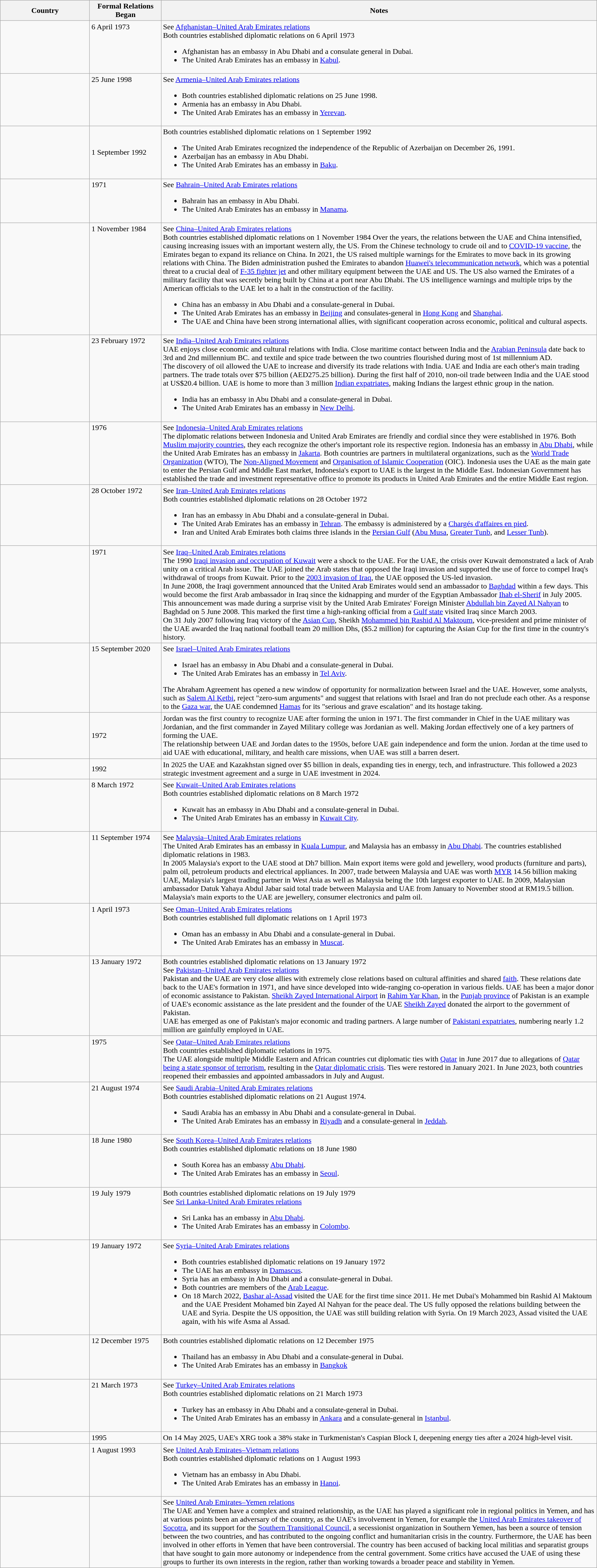<table class="wikitable sortable" style="width:100%; margin:auto">
<tr>
<th style="width:15%;">Country</th>
<th style="width:12%;">Formal Relations Began</th>
<th>Notes</th>
</tr>
<tr valign="top">
<td></td>
<td>6 April 1973</td>
<td>See <a href='#'>Afghanistan–United Arab Emirates relations</a><br>Both countries established diplomatic relations on 6 April 1973<ul><li>Afghanistan has an embassy in Abu Dhabi and a consulate general in Dubai.</li><li>The United Arab Emirates has an embassy in <a href='#'>Kabul</a>.</li></ul></td>
</tr>
<tr valign="top">
<td></td>
<td>25 June 1998</td>
<td>See <a href='#'>Armenia–United Arab Emirates relations</a><br><ul><li>Both countries established diplomatic relations on 25 June 1998.</li><li>Armenia has an embassy in Abu Dhabi.</li><li>The United Arab Emirates has an embassy in <a href='#'>Yerevan</a>.</li></ul></td>
</tr>
<tr>
<td></td>
<td>1 September 1992</td>
<td>Both countries established diplomatic relations on 1 September 1992<br><ul><li>The United Arab Emirates recognized the independence of the Republic of Azerbaijan on December 26, 1991.</li><li>Azerbaijan has an embassy in Abu Dhabi.</li><li>The United Arab Emirates has an embassy in <a href='#'>Baku</a>.</li></ul></td>
</tr>
<tr valign="top">
<td></td>
<td>1971</td>
<td>See <a href='#'>Bahrain–United Arab Emirates relations</a><br><ul><li>Bahrain has an embassy in Abu Dhabi.</li><li>The United Arab Emirates has an embassy in <a href='#'>Manama</a>.</li></ul></td>
</tr>
<tr valign="top">
<td></td>
<td>1 November 1984</td>
<td>See <a href='#'>China–United Arab Emirates relations</a><br>Both countries established diplomatic relations on 1 November 1984
Over the years, the relations between the UAE and China intensified, causing increasing issues with an important western ally, the US. From the Chinese technology to crude oil and to <a href='#'>COVID-19 vaccine</a>, the Emirates began to expand its reliance on China. In 2021, the US raised multiple warnings for the Emirates to move back in its growing relations with China. The Biden administration pushed the Emirates to abandon <a href='#'>Huawei's telecommunication network</a>, which was a potential threat to a crucial deal of <a href='#'>F-35 fighter jet</a> and other military equipment between the UAE and US. The US also warned the Emirates of a military facility that was secretly being built by China at a port near Abu Dhabi. The US intelligence warnings and multiple trips by the American officials to the UAE let to a halt in the construction of the facility.<ul><li>China has an embassy in Abu Dhabi and a consulate-general in Dubai.</li><li>The United Arab Emirates has an embassy in <a href='#'>Beijing</a> and consulates-general in <a href='#'>Hong Kong</a> and <a href='#'>Shanghai</a>.</li><li>The UAE and China have been strong international allies, with significant cooperation across economic, political and cultural aspects.</li></ul></td>
</tr>
<tr valign="top">
<td></td>
<td>23 February 1972</td>
<td>See <a href='#'>India–United Arab Emirates relations</a><br>UAE enjoys close economic and cultural relations with India. Close maritime contact between India and the <a href='#'>Arabian Peninsula</a> date back to 3rd and 2nd millennium BC. and textile and spice trade between the two countries flourished during most of 1st millennium AD.<br>The discovery of oil allowed the UAE to increase and diversify its trade relations with India. UAE and India are each other's main trading partners. The trade totals over $75 billion (AED275.25 billion). During the first half of 2010, non-oil trade between India and the UAE stood at US$20.4 billion. UAE is home to more than 3 million <a href='#'>Indian expatriates</a>, making Indians the largest ethnic group in the nation.<ul><li>India has an embassy in Abu Dhabi and a consulate-general in Dubai.</li><li>The United Arab Emirates has an embassy in <a href='#'>New Delhi</a>.</li></ul></td>
</tr>
<tr valign="top">
<td></td>
<td>1976</td>
<td>See <a href='#'>Indonesia–United Arab Emirates relations</a><br>The diplomatic relations between Indonesia and United Arab Emirates are friendly and cordial since they were established in 1976. Both <a href='#'>Muslim majority countries</a>, they each recognize the other's important role its respective region. Indonesia has an embassy in <a href='#'>Abu Dhabi</a>, while the United Arab Emirates has an embassy in <a href='#'>Jakarta</a>. Both countries are partners in multilateral organizations, such as the <a href='#'>World Trade Organization</a> (WTO), The <a href='#'>Non-Aligned Movement</a> and <a href='#'>Organisation of Islamic Cooperation</a> (OIC).
Indonesia uses the UAE as the main gate to enter the Persian Gulf and Middle East market, Indonesia's export to UAE is the largest in the Middle East. Indonesian Government has established the trade and investment representative office to promote its products in United Arab Emirates and the entire Middle East region.</td>
</tr>
<tr valign="top">
<td></td>
<td>28 October 1972</td>
<td>See <a href='#'>Iran–United Arab Emirates relations</a><br>Both countries established diplomatic relations on 28 October 1972<ul><li>Iran has an embassy in Abu Dhabi and a consulate-general in Dubai.</li><li>The United Arab Emirates has an embassy in <a href='#'>Tehran</a>. The embassy is administered by a <a href='#'>Chargés d'affaires en pied</a>.</li><li>Iran and United Arab Emirates both claims three islands in the <a href='#'>Persian Gulf</a> (<a href='#'>Abu Musa</a>, <a href='#'>Greater Tunb</a>, and <a href='#'>Lesser Tunb</a>).</li></ul></td>
</tr>
<tr valign="top">
<td></td>
<td>1971</td>
<td>See <a href='#'>Iraq–United Arab Emirates relations</a><br>The 1990 <a href='#'>Iraqi invasion and occupation of Kuwait</a> were a shock to the UAE. For the UAE, the crisis over Kuwait demonstrated a lack of Arab unity on a critical Arab issue. The UAE joined the Arab states that opposed the Iraqi invasion and supported the use of force to compel Iraq's withdrawal of troops from Kuwait. Prior to the <a href='#'>2003 invasion of Iraq</a>, the UAE opposed the US-led invasion.<br>In June 2008, the Iraqi government announced that the United Arab Emirates would send an ambassador to <a href='#'>Baghdad</a> within a few days. This would become the first Arab ambassador in Iraq since the kidnapping and murder of the Egyptian Ambassador <a href='#'>Ihab el-Sherif</a> in July 2005.  This announcement was made during a surprise visit by the United Arab Emirates' Foreign Minister <a href='#'>Abdullah bin Zayed Al Nahyan</a> to Baghdad on 5 June 2008.  This marked the first time a high-ranking official from a <a href='#'>Gulf state</a> visited Iraq since March 2003.<br>On 31 July 2007 following Iraq victory of the <a href='#'>Asian Cup</a>, Sheikh <a href='#'>Mohammed bin Rashid Al Maktoum</a>, vice-president and prime minister of the UAE awarded the Iraq national football team 20 million Dhs, ($5.2 million) for capturing the Asian Cup for the first time in the country's history.</td>
</tr>
<tr valign="top">
<td></td>
<td>15 September 2020</td>
<td>See <a href='#'>Israel–United Arab Emirates relations</a><br><ul><li>Israel has an embassy in Abu Dhabi and a consulate-general in Dubai.</li><li>The United Arab Emirates has an embassy in <a href='#'>Tel Aviv</a>.</li></ul>The Abraham Agreement has opened a new window of opportunity for normalization between Israel and the UAE. However, some analysts, such as <a href='#'>Salem Al Ketbi</a>, reject "zero-sum arguments" and suggest that relations with Israel and Iran do not preclude each other.
As a response to the <a href='#'>Gaza war</a>, the UAE condemned <a href='#'>Hamas</a> for its "serious and grave escalation" and its hostage taking.</td>
</tr>
<tr>
<td></td>
<td>1972</td>
<td>Jordan was the first country to recognize UAE after forming the union in 1971. The first commander in Chief in the UAE military was Jordanian, and the first commander in Zayed Military college was Jordanian as well. Making Jordan effectively one of a key partners of forming the UAE.<br>The relationship between UAE and Jordan dates to the 1950s, before UAE gain independence and form the union. Jordan at the time used to aid UAE with educational, military, and health care missions, when UAE was still a barren desert.</td>
</tr>
<tr>
<td></td>
<td>1992</td>
<td>In 2025 the UAE and Kazakhstan signed over $5 billion in deals, expanding ties in energy, tech, and infrastructure. This followed a 2023 strategic investment agreement and a surge in UAE investment in 2024.</td>
</tr>
<tr valign="top">
<td></td>
<td>8 March 1972</td>
<td>See <a href='#'>Kuwait–United Arab Emirates relations</a><br>Both countries established diplomatic relations on 8 March 1972<ul><li>Kuwait has an embassy in Abu Dhabi and a consulate-general in Dubai.</li><li>The United Arab Emirates has an embassy in <a href='#'>Kuwait City</a>.</li></ul></td>
</tr>
<tr valign="top">
<td></td>
<td>11 September 1974</td>
<td>See <a href='#'>Malaysia–United Arab Emirates relations</a><br>The United Arab Emirates has an embassy in <a href='#'>Kuala Lumpur</a>, and Malaysia has an embassy in <a href='#'>Abu Dhabi</a>. The countries established diplomatic relations in 1983.<br>In 2005 Malaysia's export to the UAE stood at Dh7 billion. Main export items were gold and jewellery, wood products (furniture and parts), palm oil, petroleum products and electrical appliances. In 2007, trade between Malaysia and UAE was worth <a href='#'>MYR</a> 14.56 billion making UAE, Malaysia's largest trading partner in West Asia as well as Malaysia being the 10th largest exporter to UAE. In 2009, Malaysian ambassador Datuk Yahaya Abdul Jabar said total trade between Malaysia and UAE from January to November stood at RM19.5 billion. Malaysia's main exports to the UAE are jewellery, consumer electronics and palm oil.</td>
</tr>
<tr valign="top">
<td></td>
<td>1 April 1973</td>
<td>See <a href='#'>Oman–United Arab Emirates relations</a><br>Both countries established full diplomatic relations on 1 April 1973<ul><li>Oman has an embassy in Abu Dhabi and a consulate-general in Dubai.</li><li>The United Arab Emirates has an embassy in <a href='#'>Muscat</a>.</li></ul></td>
</tr>
<tr valign="top">
<td></td>
<td>13 January 1972</td>
<td>Both countries established diplomatic relations on 13 January 1972<br>See <a href='#'>Pakistan–United Arab Emirates relations</a><br>Pakistan and the UAE are very close allies with extremely close relations based on cultural affinities and shared <a href='#'>faith</a>. These relations date back to the UAE's formation in 1971, and have since developed into wide-ranging co-operation in various fields. UAE has been a major donor of economic assistance to Pakistan. <a href='#'>Sheikh Zayed International Airport</a> in <a href='#'>Rahim Yar Khan</a>, in the <a href='#'>Punjab province</a> of Pakistan is an example of UAE's economic assistance as the late president and the founder of the UAE <a href='#'>Sheikh Zayed</a> donated the airport to the government of Pakistan.<br>UAE has emerged as one of Pakistan's major economic and trading partners. A large number of <a href='#'>Pakistani expatriates</a>, numbering nearly 1.2 million are gainfully employed in UAE.</td>
</tr>
<tr valign="top">
<td></td>
<td>1975</td>
<td>See <a href='#'>Qatar–United Arab Emirates relations</a><br>Both countries established diplomatic relations in 1975.<br>The UAE alongside multiple Middle Eastern and African countries cut diplomatic ties with <a href='#'>Qatar</a> in June 2017 due to allegations of <a href='#'>Qatar being a state sponsor of terrorism</a>, resulting in the <a href='#'>Qatar diplomatic crisis</a>. Ties were restored in January 2021. In June 2023, both countries reopened their embassies and appointed ambassadors in July and August.</td>
</tr>
<tr valign="top">
<td></td>
<td>21 August 1974</td>
<td>See <a href='#'>Saudi Arabia–United Arab Emirates relations</a><br>Both countries established diplomatic relations on 21 August 1974.<ul><li>Saudi Arabia has an embassy in Abu Dhabi and a consulate-general in Dubai.</li><li>The United Arab Emirates has an embassy in <a href='#'>Riyadh</a> and a consulate-general in <a href='#'>Jeddah</a>.</li></ul></td>
</tr>
<tr valign="top">
<td></td>
<td>18 June 1980</td>
<td>See <a href='#'>South Korea–United Arab Emirates relations</a><br>Both countries established diplomatic relations on 18 June 1980<ul><li>South Korea has an embassy <a href='#'>Abu Dhabi</a>.</li><li>The United Arab Emirates has an embassy in <a href='#'>Seoul</a>.</li></ul></td>
</tr>
<tr valign = "top">
<td></td>
<td>19 July 1979</td>
<td>Both countries established diplomatic relations on 19 July 1979<br>See <a href='#'>Sri Lanka-United Arab Emirates relations</a><ul><li>Sri Lanka has an embassy in <a href='#'>Abu Dhabi</a>.</li><li>The United Arab Emirates has an embassy in <a href='#'>Colombo</a>.</li></ul></td>
</tr>
<tr valign = "top">
<td></td>
<td>19 January 1972</td>
<td>See <a href='#'>Syria–United Arab Emirates relations</a><br><ul><li>Both countries established diplomatic relations on 19 January 1972</li><li>The UAE has an embassy in <a href='#'>Damascus</a>.</li><li>Syria has an embassy in Abu Dhabi and a consulate-general in Dubai.</li><li>Both countries are members of the <a href='#'>Arab League</a>.</li><li>On 18 March 2022, <a href='#'>Bashar al-Assad</a> visited the UAE for the first time since 2011. He met Dubai's Mohammed bin Rashid Al Maktoum and the UAE President Mohamed bin Zayed Al Nahyan for the peace deal. The US fully opposed the relations building between the UAE and Syria. Despite the US opposition, the UAE was still building relation with Syria. On 19 March 2023, Assad visited the UAE again, with his wife Asma al Assad.</li></ul></td>
</tr>
<tr valign="top">
<td></td>
<td>12 December 1975</td>
<td>Both countries established diplomatic relations on 12 December 1975<br><ul><li>Thailand has an embassy in Abu Dhabi and a consulate-general in Dubai.</li><li>The United Arab Emirates has an embassy in <a href='#'>Bangkok</a></li></ul></td>
</tr>
<tr valign="top">
<td></td>
<td>21 March 1973</td>
<td>See <a href='#'>Turkey–United Arab Emirates relations</a><br>Both countries established diplomatic relations on 21 March 1973<ul><li>Turkey has an embassy in Abu Dhabi and a consulate-general in Dubai.</li><li>The United Arab Emirates has an embassy in <a href='#'>Ankara</a> and a consulate-general in <a href='#'>Istanbul</a>.</li></ul></td>
</tr>
<tr valign="top">
<td></td>
<td>1995</td>
<td>On 14 May 2025, UAE's XRG took a 38% stake in Turkmenistan's Caspian Block I, deepening energy ties after a 2024 high-level visit.</td>
</tr>
<tr valign="top">
<td></td>
<td>1 August 1993</td>
<td>See <a href='#'>United Arab Emirates–Vietnam relations</a><br>Both countries established diplomatic relations on 1 August 1993<ul><li>Vietnam has an embassy in Abu Dhabi.</li><li>The United Arab Emirates has an embassy in <a href='#'>Hanoi</a>.</li></ul></td>
</tr>
<tr>
<td></td>
<td></td>
<td>See <a href='#'>United Arab Emirates–Yemen relations</a><br>The UAE and Yemen have a complex and strained relationship, as the UAE has played a significant role in regional politics in Yemen, and has at various points been an adversary of the country, as the UAE's involvement in Yemen, for example the <a href='#'>United Arab Emirates takeover of Socotra</a>, and its support for the <a href='#'>Southern Transitional Council</a>, a secessionist organization in Southern Yemen, has been a source of tension between the two countries, and has contributed to the ongoing conflict and humanitarian crisis in the country. Furthermore, the UAE has been involved in other efforts in Yemen that have been controversial. The country has been accused of backing local militias and separatist groups that have sought to gain more autonomy or independence from the central government. Some critics have accused the UAE of using these groups to further its own interests in the region, rather than working towards a broader peace and stability in Yemen.</td>
</tr>
</table>
